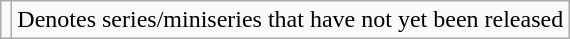<table class="wikitable">
<tr>
<td></td>
<td>Denotes series/miniseries that have not yet been released</td>
</tr>
</table>
